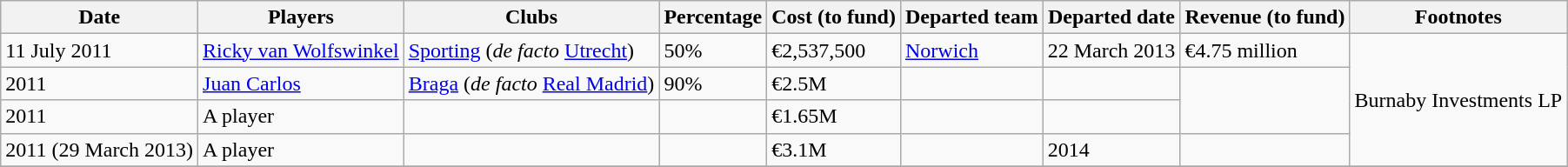<table class="wikitable" border="1">
<tr>
<th>Date</th>
<th>Players</th>
<th>Clubs</th>
<th>Percentage</th>
<th>Cost (to fund)</th>
<th>Departed team</th>
<th>Departed date</th>
<th>Revenue (to fund)</th>
<th>Footnotes</th>
</tr>
<tr>
<td>11 July 2011</td>
<td><a href='#'>Ricky van Wolfswinkel</a></td>
<td><a href='#'>Sporting</a>  (<em>de facto</em> <a href='#'>Utrecht</a>)</td>
<td>50%</td>
<td>€2,537,500</td>
<td><a href='#'>Norwich</a> </td>
<td>22 March 2013</td>
<td>€4.75 million</td>
<td rowspan=4>Burnaby Investments LP</td>
</tr>
<tr>
<td>2011</td>
<td><a href='#'>Juan Carlos</a></td>
<td><a href='#'>Braga</a>  (<em>de facto</em> <a href='#'>Real Madrid</a>)</td>
<td>90%</td>
<td>€2.5M</td>
<td></td>
<td></td>
</tr>
<tr>
<td>2011</td>
<td>A player</td>
<td></td>
<td></td>
<td>€1.65M</td>
<td></td>
<td></td>
</tr>
<tr>
<td>2011 (29 March 2013)</td>
<td>A player</td>
<td></td>
<td></td>
<td>€3.1M</td>
<td></td>
<td>2014</td>
<td></td>
</tr>
<tr>
</tr>
</table>
